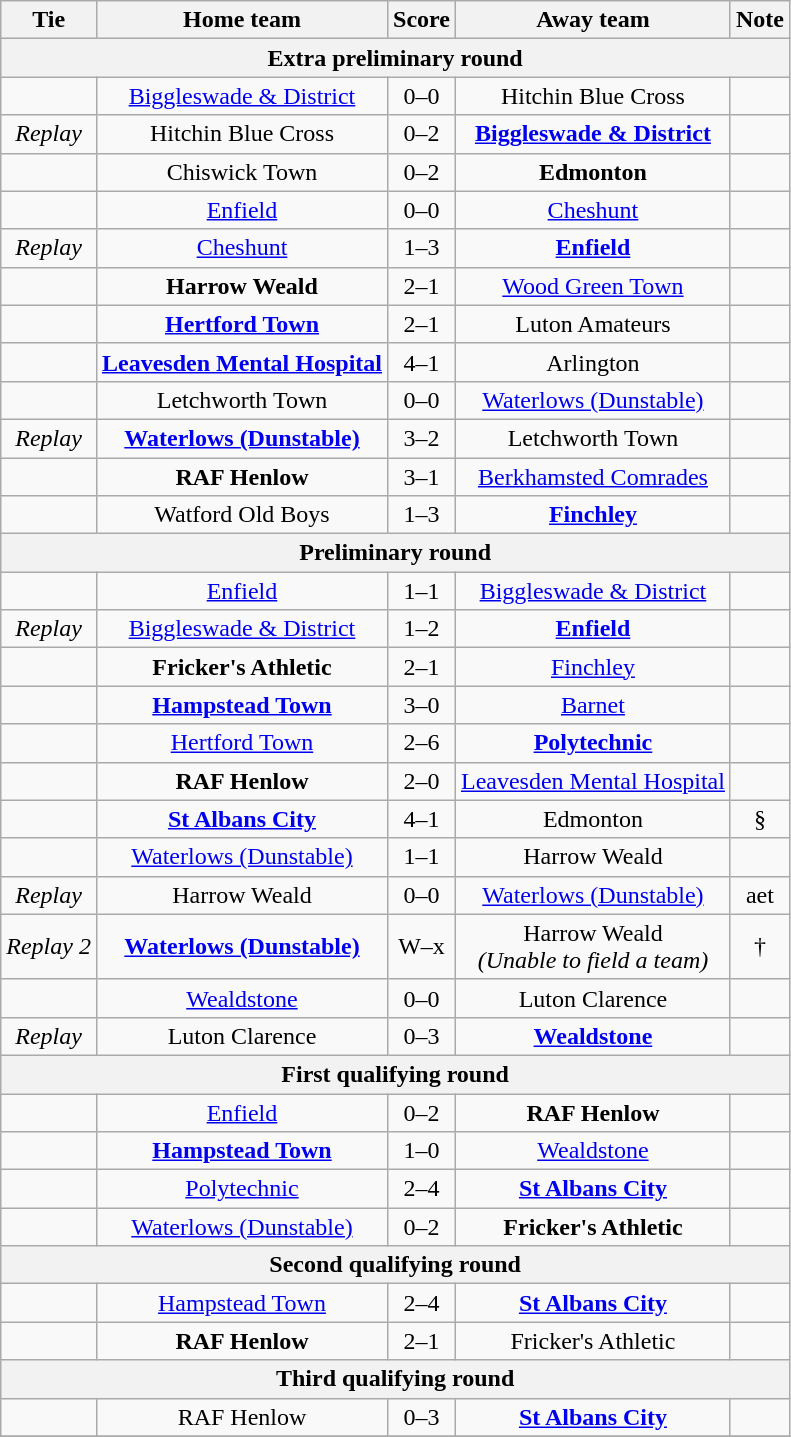<table class="wikitable" style="text-align:center;">
<tr>
<th>Tie</th>
<th>Home team</th>
<th>Score</th>
<th>Away team</th>
<th>Note</th>
</tr>
<tr>
<th colspan=5>Extra preliminary round</th>
</tr>
<tr>
<td></td>
<td><a href='#'>Biggleswade & District</a></td>
<td>0–0</td>
<td>Hitchin Blue Cross</td>
<td></td>
</tr>
<tr>
<td><em>Replay</em></td>
<td>Hitchin Blue Cross</td>
<td>0–2</td>
<td><strong><a href='#'>Biggleswade & District</a></strong></td>
<td></td>
</tr>
<tr>
<td></td>
<td>Chiswick Town</td>
<td>0–2</td>
<td><strong>Edmonton</strong></td>
<td></td>
</tr>
<tr>
<td></td>
<td><a href='#'>Enfield</a></td>
<td>0–0</td>
<td><a href='#'>Cheshunt</a></td>
<td></td>
</tr>
<tr>
<td><em>Replay</em></td>
<td><a href='#'>Cheshunt</a></td>
<td>1–3</td>
<td><strong><a href='#'>Enfield</a></strong></td>
<td></td>
</tr>
<tr>
<td></td>
<td><strong>Harrow Weald</strong></td>
<td>2–1</td>
<td><a href='#'>Wood Green Town</a></td>
<td></td>
</tr>
<tr>
<td></td>
<td><strong><a href='#'>Hertford Town</a></strong></td>
<td>2–1</td>
<td>Luton Amateurs</td>
<td></td>
</tr>
<tr>
<td></td>
<td><strong><a href='#'>Leavesden Mental Hospital</a></strong></td>
<td>4–1</td>
<td>Arlington</td>
<td></td>
</tr>
<tr>
<td></td>
<td>Letchworth Town</td>
<td>0–0</td>
<td><a href='#'>Waterlows (Dunstable)</a></td>
<td></td>
</tr>
<tr>
<td><em>Replay</em></td>
<td><strong><a href='#'>Waterlows (Dunstable)</a></strong></td>
<td>3–2</td>
<td>Letchworth Town</td>
<td></td>
</tr>
<tr>
<td></td>
<td><strong>RAF Henlow</strong></td>
<td>3–1</td>
<td><a href='#'>Berkhamsted Comrades</a></td>
<td></td>
</tr>
<tr>
<td></td>
<td>Watford Old Boys</td>
<td>1–3</td>
<td><strong><a href='#'>Finchley</a></strong></td>
<td></td>
</tr>
<tr>
<th colspan=5>Preliminary round</th>
</tr>
<tr>
<td></td>
<td><a href='#'>Enfield</a></td>
<td>1–1</td>
<td><a href='#'>Biggleswade & District</a></td>
<td></td>
</tr>
<tr>
<td><em>Replay</em></td>
<td><a href='#'>Biggleswade & District</a></td>
<td>1–2</td>
<td><strong><a href='#'>Enfield</a></strong></td>
<td></td>
</tr>
<tr>
<td></td>
<td><strong>Fricker's Athletic</strong></td>
<td>2–1</td>
<td><a href='#'>Finchley</a></td>
<td></td>
</tr>
<tr>
<td></td>
<td><strong><a href='#'>Hampstead Town</a></strong></td>
<td>3–0</td>
<td><a href='#'>Barnet</a></td>
<td></td>
</tr>
<tr>
<td></td>
<td><a href='#'>Hertford Town</a></td>
<td>2–6</td>
<td><strong><a href='#'>Polytechnic</a></strong></td>
<td></td>
</tr>
<tr>
<td></td>
<td><strong>RAF Henlow</strong></td>
<td>2–0</td>
<td><a href='#'>Leavesden Mental Hospital</a></td>
<td></td>
</tr>
<tr>
<td></td>
<td><strong><a href='#'>St Albans City</a></strong></td>
<td>4–1</td>
<td>Edmonton</td>
<td>§</td>
</tr>
<tr>
<td></td>
<td><a href='#'>Waterlows (Dunstable)</a></td>
<td>1–1</td>
<td>Harrow Weald</td>
<td></td>
</tr>
<tr>
<td><em>Replay</em></td>
<td>Harrow Weald</td>
<td>0–0</td>
<td><a href='#'>Waterlows (Dunstable)</a></td>
<td>aet</td>
</tr>
<tr>
<td><em>Replay 2</em></td>
<td><strong><a href='#'>Waterlows (Dunstable)</a></strong></td>
<td>W–x</td>
<td>Harrow Weald<br><em>(Unable to field a team)</em></td>
<td>†</td>
</tr>
<tr>
<td></td>
<td><a href='#'>Wealdstone</a></td>
<td>0–0</td>
<td>Luton Clarence</td>
<td></td>
</tr>
<tr>
<td><em>Replay</em></td>
<td>Luton Clarence</td>
<td>0–3</td>
<td><strong><a href='#'>Wealdstone</a></strong></td>
<td></td>
</tr>
<tr>
<th colspan=5>First qualifying round</th>
</tr>
<tr>
<td></td>
<td><a href='#'>Enfield</a></td>
<td>0–2</td>
<td><strong>RAF Henlow</strong></td>
<td></td>
</tr>
<tr>
<td></td>
<td><strong><a href='#'>Hampstead Town</a></strong></td>
<td>1–0</td>
<td><a href='#'>Wealdstone</a></td>
<td></td>
</tr>
<tr>
<td></td>
<td><a href='#'>Polytechnic</a></td>
<td>2–4</td>
<td><strong><a href='#'>St Albans City</a></strong></td>
<td></td>
</tr>
<tr>
<td></td>
<td><a href='#'>Waterlows (Dunstable)</a></td>
<td>0–2</td>
<td><strong>Fricker's Athletic</strong></td>
<td></td>
</tr>
<tr>
<th colspan=5>Second qualifying round</th>
</tr>
<tr>
<td></td>
<td><a href='#'>Hampstead Town</a></td>
<td>2–4</td>
<td><strong><a href='#'>St Albans City</a></strong></td>
<td></td>
</tr>
<tr>
<td></td>
<td><strong>RAF Henlow</strong></td>
<td>2–1</td>
<td>Fricker's Athletic</td>
<td></td>
</tr>
<tr>
<th colspan=5>Third qualifying round</th>
</tr>
<tr>
<td></td>
<td>RAF Henlow</td>
<td>0–3</td>
<td><strong><a href='#'>St Albans City</a></strong></td>
<td></td>
</tr>
<tr>
</tr>
</table>
